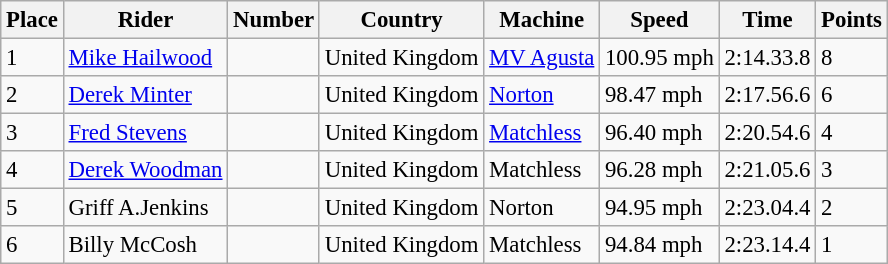<table class="wikitable" style="font-size: 95%;">
<tr>
<th>Place</th>
<th>Rider</th>
<th>Number</th>
<th>Country</th>
<th>Machine</th>
<th>Speed</th>
<th>Time</th>
<th>Points</th>
</tr>
<tr>
<td>1</td>
<td> <a href='#'>Mike Hailwood</a></td>
<td></td>
<td>United Kingdom</td>
<td><a href='#'>MV Agusta</a></td>
<td>100.95 mph</td>
<td>2:14.33.8</td>
<td>8</td>
</tr>
<tr>
<td>2</td>
<td> <a href='#'>Derek Minter</a></td>
<td></td>
<td>United Kingdom</td>
<td><a href='#'>Norton</a></td>
<td>98.47 mph</td>
<td>2:17.56.6</td>
<td>6</td>
</tr>
<tr>
<td>3</td>
<td> <a href='#'>Fred Stevens</a></td>
<td></td>
<td>United Kingdom</td>
<td><a href='#'>Matchless</a></td>
<td>96.40 mph</td>
<td>2:20.54.6</td>
<td>4</td>
</tr>
<tr>
<td>4</td>
<td> <a href='#'>Derek Woodman</a></td>
<td></td>
<td>United Kingdom</td>
<td>Matchless</td>
<td>96.28 mph</td>
<td>2:21.05.6</td>
<td>3</td>
</tr>
<tr>
<td>5</td>
<td> Griff A.Jenkins</td>
<td></td>
<td>United Kingdom</td>
<td>Norton</td>
<td>94.95 mph</td>
<td>2:23.04.4</td>
<td>2</td>
</tr>
<tr>
<td>6</td>
<td> Billy McCosh</td>
<td></td>
<td>United Kingdom</td>
<td>Matchless</td>
<td>94.84 mph</td>
<td>2:23.14.4</td>
<td>1</td>
</tr>
</table>
